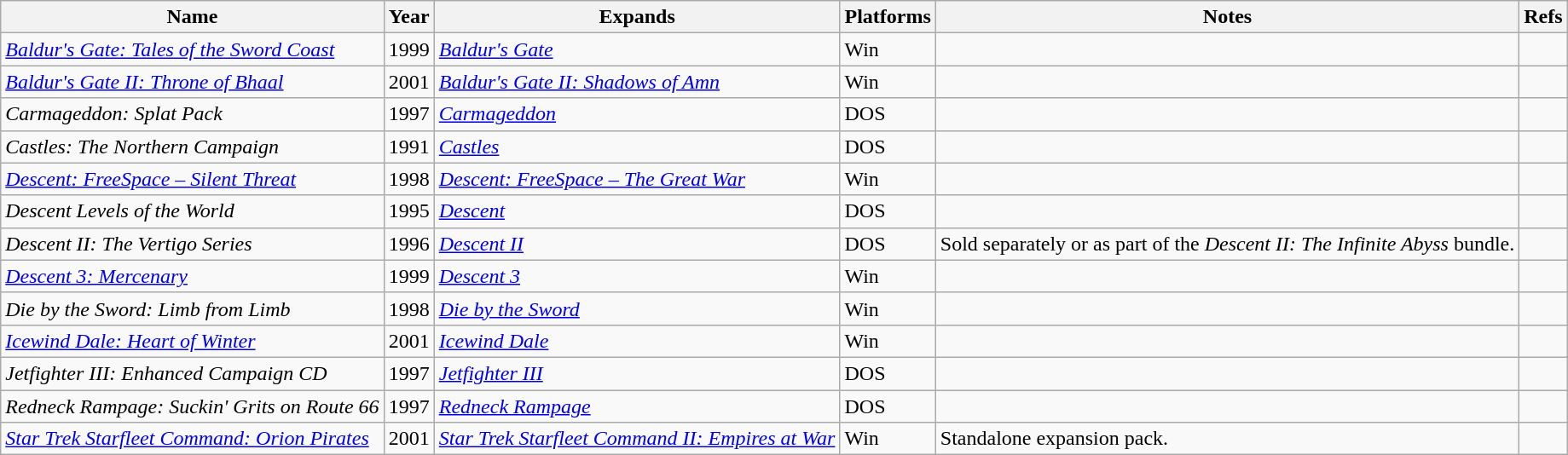<table class="wikitable sortable">
<tr>
<th>Name</th>
<th>Year</th>
<th>Expands</th>
<th class="unsortable">Platforms</th>
<th class=unsortable>Notes</th>
<th class=unsortable>Refs</th>
</tr>
<tr>
<td><em><a href='#'>Baldur's Gate: Tales of the Sword Coast</a></em></td>
<td>1999</td>
<td><em><a href='#'>Baldur's Gate</a></em></td>
<td>Win</td>
<td></td>
<td></td>
</tr>
<tr>
<td><em><a href='#'>Baldur's Gate II: Throne of Bhaal</a></em></td>
<td>2001</td>
<td><em><a href='#'>Baldur's Gate II: Shadows of Amn</a></em></td>
<td>Win</td>
<td></td>
<td></td>
</tr>
<tr>
<td><em>Carmageddon: Splat Pack</em></td>
<td>1997</td>
<td><em><a href='#'>Carmageddon</a></em></td>
<td>DOS</td>
<td></td>
<td></td>
</tr>
<tr>
<td><em>Castles: The Northern Campaign</em></td>
<td>1991</td>
<td><em><a href='#'>Castles</a></em></td>
<td>DOS</td>
<td></td>
<td></td>
</tr>
<tr>
<td><em><a href='#'>Descent: FreeSpace – Silent Threat</a></em></td>
<td>1998</td>
<td><em><a href='#'>Descent: FreeSpace – The Great War</a></em></td>
<td>Win</td>
<td></td>
<td></td>
</tr>
<tr>
<td><em>Descent Levels of the World</em></td>
<td>1995</td>
<td><em><a href='#'>Descent</a></em></td>
<td>DOS</td>
<td></td>
<td></td>
</tr>
<tr>
<td><em>Descent II: The Vertigo Series</em></td>
<td>1996</td>
<td><em><a href='#'>Descent II</a></em></td>
<td>DOS</td>
<td>Sold separately or as part of the <em>Descent II: The Infinite Abyss</em> bundle.</td>
<td></td>
</tr>
<tr>
<td><em><a href='#'>Descent 3: Mercenary</a></em></td>
<td>1999</td>
<td><em><a href='#'>Descent 3</a></em></td>
<td>Win</td>
<td></td>
<td></td>
</tr>
<tr>
<td><em>Die by the Sword: Limb from Limb</em></td>
<td>1998</td>
<td><em><a href='#'>Die by the Sword</a></em></td>
<td>Win</td>
<td></td>
<td></td>
</tr>
<tr>
<td><em><a href='#'>Icewind Dale: Heart of Winter</a></em></td>
<td>2001</td>
<td><em><a href='#'>Icewind Dale</a></em></td>
<td>Win</td>
<td></td>
<td></td>
</tr>
<tr>
<td><em>Jetfighter III: Enhanced Campaign CD</em></td>
<td>1997</td>
<td><em><a href='#'>Jetfighter III</a></em></td>
<td>DOS</td>
<td></td>
<td></td>
</tr>
<tr>
<td><em>Redneck Rampage: Suckin' Grits on Route 66</em></td>
<td>1997</td>
<td><em><a href='#'>Redneck Rampage</a></em></td>
<td>DOS</td>
<td></td>
<td></td>
</tr>
<tr>
<td><em><a href='#'>Star Trek Starfleet Command: Orion Pirates</a></em></td>
<td>2001</td>
<td><em><a href='#'>Star Trek Starfleet Command II: Empires at War</a></em></td>
<td>Win</td>
<td>Standalone expansion pack.</td>
<td></td>
</tr>
</table>
